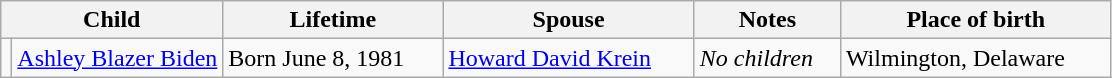<table class="wikitable">
<tr>
<th colspan="2" width=20%>Child</th>
<th>Lifetime</th>
<th>Spouse</th>
<th>Notes</th>
<th>Place of birth</th>
</tr>
<tr>
<td rowspan="1" style="text-align:center;"></td>
<td><a href='#'>Ashley Blazer Biden</a></td>
<td>Born June 8, 1981</td>
<td><a href='#'>Howard David Krein</a></td>
<td><em>No children</em></td>
<td>Wilmington, Delaware</td>
</tr>
</table>
